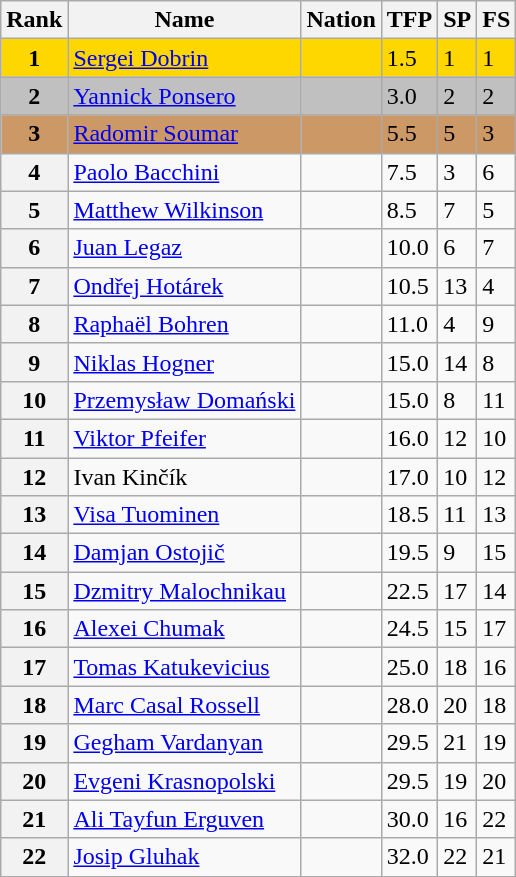<table class="wikitable">
<tr>
<th>Rank</th>
<th>Name</th>
<th>Nation</th>
<th>TFP</th>
<th>SP</th>
<th>FS</th>
</tr>
<tr bgcolor="gold">
<td align="center"><strong>1</strong></td>
<td><a href='#'>Sergei Dobrin</a></td>
<td></td>
<td>1.5</td>
<td>1</td>
<td>1</td>
</tr>
<tr bgcolor="silver">
<td align="center"><strong>2</strong></td>
<td><a href='#'>Yannick Ponsero</a></td>
<td></td>
<td>3.0</td>
<td>2</td>
<td>2</td>
</tr>
<tr bgcolor="cc9966">
<td align="center"><strong>3</strong></td>
<td><a href='#'>Radomir Soumar</a></td>
<td></td>
<td>5.5</td>
<td>5</td>
<td>3</td>
</tr>
<tr>
<th>4</th>
<td><a href='#'>Paolo Bacchini</a></td>
<td></td>
<td>7.5</td>
<td>3</td>
<td>6</td>
</tr>
<tr>
<th>5</th>
<td><a href='#'>Matthew Wilkinson</a></td>
<td></td>
<td>8.5</td>
<td>7</td>
<td>5</td>
</tr>
<tr>
<th>6</th>
<td><a href='#'>Juan Legaz</a></td>
<td></td>
<td>10.0</td>
<td>6</td>
<td>7</td>
</tr>
<tr>
<th>7</th>
<td><a href='#'>Ondřej Hotárek</a></td>
<td></td>
<td>10.5</td>
<td>13</td>
<td>4</td>
</tr>
<tr>
<th>8</th>
<td><a href='#'>Raphaël Bohren</a></td>
<td></td>
<td>11.0</td>
<td>4</td>
<td>9</td>
</tr>
<tr>
<th>9</th>
<td><a href='#'>Niklas Hogner</a></td>
<td></td>
<td>15.0</td>
<td>14</td>
<td>8</td>
</tr>
<tr>
<th>10</th>
<td><a href='#'>Przemysław Domański</a></td>
<td></td>
<td>15.0</td>
<td>8</td>
<td>11</td>
</tr>
<tr>
<th>11</th>
<td><a href='#'>Viktor Pfeifer</a></td>
<td></td>
<td>16.0</td>
<td>12</td>
<td>10</td>
</tr>
<tr>
<th>12</th>
<td>Ivan Kinčík</td>
<td></td>
<td>17.0</td>
<td>10</td>
<td>12</td>
</tr>
<tr>
<th>13</th>
<td><a href='#'>Visa Tuominen</a></td>
<td></td>
<td>18.5</td>
<td>11</td>
<td>13</td>
</tr>
<tr>
<th>14</th>
<td><a href='#'>Damjan Ostojič</a></td>
<td></td>
<td>19.5</td>
<td>9</td>
<td>15</td>
</tr>
<tr>
<th>15</th>
<td><a href='#'>Dzmitry Malochnikau</a></td>
<td></td>
<td>22.5</td>
<td>17</td>
<td>14</td>
</tr>
<tr>
<th>16</th>
<td><a href='#'>Alexei Chumak</a></td>
<td></td>
<td>24.5</td>
<td>15</td>
<td>17</td>
</tr>
<tr>
<th>17</th>
<td><a href='#'>Tomas Katukevicius</a></td>
<td></td>
<td>25.0</td>
<td>18</td>
<td>16</td>
</tr>
<tr>
<th>18</th>
<td><a href='#'>Marc Casal Rossell</a></td>
<td></td>
<td>28.0</td>
<td>20</td>
<td>18</td>
</tr>
<tr>
<th>19</th>
<td><a href='#'>Gegham Vardanyan</a></td>
<td></td>
<td>29.5</td>
<td>21</td>
<td>19</td>
</tr>
<tr>
<th>20</th>
<td><a href='#'>Evgeni Krasnopolski</a></td>
<td></td>
<td>29.5</td>
<td>19</td>
<td>20</td>
</tr>
<tr>
<th>21</th>
<td><a href='#'>Ali Tayfun Erguven</a></td>
<td></td>
<td>30.0</td>
<td>16</td>
<td>22</td>
</tr>
<tr>
<th>22</th>
<td><a href='#'>Josip Gluhak</a></td>
<td></td>
<td>32.0</td>
<td>22</td>
<td>21</td>
</tr>
<tr>
</tr>
</table>
